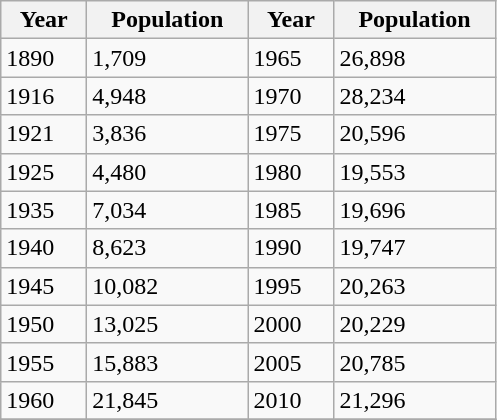<table class="wikitable">
<tr>
<th width =  "50">Year</th>
<th width = "100">Population</th>
<th width =  "50">Year</th>
<th width = "100">Population</th>
</tr>
<tr Valign=top>
<td>1890</td>
<td>1,709</td>
<td>1965</td>
<td>26,898</td>
</tr>
<tr>
<td>1916</td>
<td>4,948</td>
<td>1970</td>
<td>28,234</td>
</tr>
<tr>
<td>1921</td>
<td>3,836</td>
<td>1975</td>
<td>20,596</td>
</tr>
<tr>
<td>1925</td>
<td>4,480</td>
<td>1980</td>
<td>19,553</td>
</tr>
<tr>
<td>1935</td>
<td>7,034</td>
<td>1985</td>
<td>19,696</td>
</tr>
<tr>
<td>1940</td>
<td>8,623</td>
<td>1990</td>
<td>19,747</td>
</tr>
<tr>
<td>1945</td>
<td>10,082</td>
<td>1995</td>
<td>20,263</td>
</tr>
<tr>
<td>1950</td>
<td>13,025</td>
<td>2000</td>
<td>20,229</td>
</tr>
<tr>
<td>1955</td>
<td>15,883</td>
<td>2005</td>
<td>20,785</td>
</tr>
<tr>
<td>1960</td>
<td>21,845</td>
<td>2010</td>
<td>21,296</td>
</tr>
<tr>
</tr>
</table>
